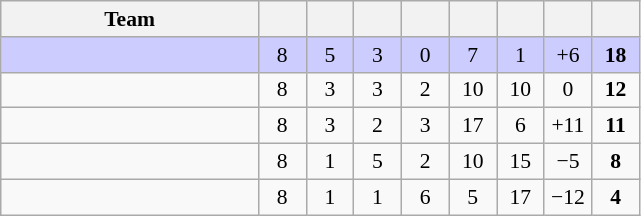<table class="wikitable" style="text-align:center; font-size:90%">
<tr>
<th width=165>Team</th>
<th width=25></th>
<th width=25></th>
<th width=25></th>
<th width=25></th>
<th width=25></th>
<th width=25></th>
<th width=25></th>
<th width=25></th>
</tr>
<tr style="background:#ccf;">
<td align=left></td>
<td>8</td>
<td>5</td>
<td>3</td>
<td>0</td>
<td>7</td>
<td>1</td>
<td>+6</td>
<td><strong>18</strong></td>
</tr>
<tr>
<td align=left></td>
<td>8</td>
<td>3</td>
<td>3</td>
<td>2</td>
<td>10</td>
<td>10</td>
<td>0</td>
<td><strong>12</strong></td>
</tr>
<tr>
<td align=left></td>
<td>8</td>
<td>3</td>
<td>2</td>
<td>3</td>
<td>17</td>
<td>6</td>
<td>+11</td>
<td><strong>11</strong></td>
</tr>
<tr>
<td align=left></td>
<td>8</td>
<td>1</td>
<td>5</td>
<td>2</td>
<td>10</td>
<td>15</td>
<td>−5</td>
<td><strong>8</strong></td>
</tr>
<tr>
<td align=left></td>
<td>8</td>
<td>1</td>
<td>1</td>
<td>6</td>
<td>5</td>
<td>17</td>
<td>−12</td>
<td><strong>4</strong></td>
</tr>
</table>
